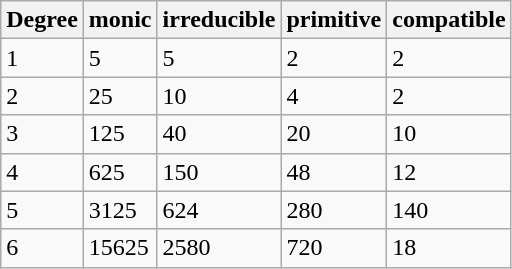<table class="wikitable">
<tr>
<th>Degree</th>
<th>monic</th>
<th>irreducible</th>
<th>primitive</th>
<th>compatible</th>
</tr>
<tr>
<td>1</td>
<td>5</td>
<td>5</td>
<td>2</td>
<td>2</td>
</tr>
<tr>
<td>2</td>
<td>25</td>
<td>10</td>
<td>4</td>
<td>2</td>
</tr>
<tr>
<td>3</td>
<td>125</td>
<td>40</td>
<td>20</td>
<td>10</td>
</tr>
<tr>
<td>4</td>
<td>625</td>
<td>150</td>
<td>48</td>
<td>12</td>
</tr>
<tr>
<td>5</td>
<td>3125</td>
<td>624</td>
<td>280</td>
<td>140</td>
</tr>
<tr>
<td>6</td>
<td>15625</td>
<td>2580</td>
<td>720</td>
<td>18</td>
</tr>
</table>
